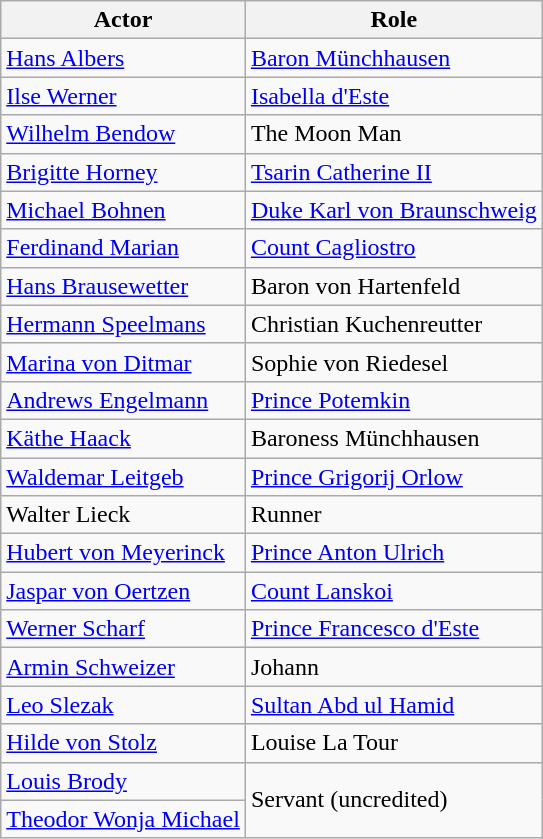<table class="wikitable">
<tr>
<th>Actor</th>
<th>Role</th>
</tr>
<tr>
<td><a href='#'>Hans Albers</a></td>
<td><a href='#'>Baron Münchhausen</a></td>
</tr>
<tr>
<td><a href='#'>Ilse Werner</a></td>
<td><a href='#'>Isabella d'Este</a></td>
</tr>
<tr>
<td><a href='#'>Wilhelm Bendow</a></td>
<td>The Moon Man</td>
</tr>
<tr>
<td><a href='#'>Brigitte Horney</a></td>
<td><a href='#'>Tsarin Catherine II</a></td>
</tr>
<tr>
<td><a href='#'>Michael Bohnen</a></td>
<td><a href='#'>Duke Karl von Braunschweig</a></td>
</tr>
<tr>
<td><a href='#'>Ferdinand Marian</a></td>
<td><a href='#'>Count Cagliostro</a></td>
</tr>
<tr>
<td><a href='#'>Hans Brausewetter</a></td>
<td>Baron von Hartenfeld</td>
</tr>
<tr>
<td><a href='#'>Hermann Speelmans</a></td>
<td>Christian Kuchenreutter</td>
</tr>
<tr>
<td><a href='#'>Marina von Ditmar</a></td>
<td>Sophie von Riedesel</td>
</tr>
<tr>
<td><a href='#'>Andrews Engelmann</a></td>
<td><a href='#'>Prince Potemkin</a></td>
</tr>
<tr>
<td><a href='#'>Käthe Haack</a></td>
<td>Baroness Münchhausen</td>
</tr>
<tr>
<td><a href='#'>Waldemar Leitgeb</a></td>
<td><a href='#'>Prince Grigorij Orlow</a></td>
</tr>
<tr>
<td>Walter Lieck</td>
<td>Runner</td>
</tr>
<tr>
<td><a href='#'>Hubert von Meyerinck</a></td>
<td><a href='#'>Prince Anton Ulrich</a></td>
</tr>
<tr>
<td><a href='#'>Jaspar von Oertzen</a></td>
<td><a href='#'>Count Lanskoi</a></td>
</tr>
<tr>
<td><a href='#'>Werner Scharf</a></td>
<td><a href='#'>Prince Francesco d'Este</a></td>
</tr>
<tr>
<td><a href='#'>Armin Schweizer</a></td>
<td>Johann</td>
</tr>
<tr>
<td><a href='#'>Leo Slezak</a></td>
<td><a href='#'>Sultan Abd ul Hamid</a></td>
</tr>
<tr>
<td><a href='#'>Hilde von Stolz</a></td>
<td>Louise La Tour</td>
</tr>
<tr>
<td><a href='#'>Louis Brody</a></td>
<td rowspan="2">Servant (uncredited)</td>
</tr>
<tr>
<td><a href='#'>Theodor Wonja Michael</a></td>
</tr>
</table>
